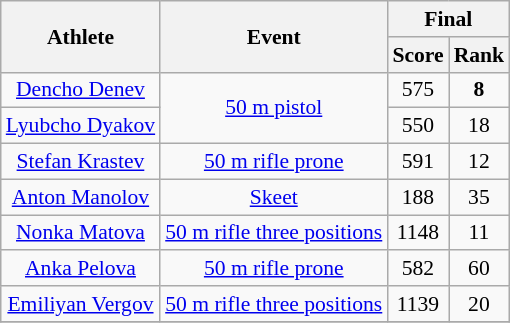<table class="wikitable" style="font-size:90%; text-align:center;">
<tr>
<th rowspan="2">Athlete</th>
<th rowspan="2">Event</th>
<th colspan="2">Final</th>
</tr>
<tr>
<th>Score</th>
<th>Rank</th>
</tr>
<tr>
<td rowspan=1><a href='#'>Dencho Denev</a></td>
<td rowspan=2><a href='#'>50 m pistol</a></td>
<td align="center">575</td>
<td align="center"><strong>8</strong></td>
</tr>
<tr>
<td rowspan=1><a href='#'>Lyubcho Dyakov</a></td>
<td align="center">550</td>
<td align="center">18</td>
</tr>
<tr>
<td rowspan=1><a href='#'>Stefan Krastev</a></td>
<td><a href='#'>50 m rifle prone</a></td>
<td align="center">591</td>
<td align="center">12</td>
</tr>
<tr>
<td rowspan=1><a href='#'>Anton Manolov</a></td>
<td><a href='#'>Skeet</a></td>
<td align="center">188</td>
<td align="center">35</td>
</tr>
<tr>
<td rowspan=1><a href='#'>Nonka Matova</a></td>
<td><a href='#'>50 m rifle three positions</a></td>
<td align="center">1148</td>
<td align="center">11</td>
</tr>
<tr>
<td rowspan=1><a href='#'>Anka Pelova</a></td>
<td><a href='#'>50 m rifle prone</a></td>
<td align="center">582</td>
<td align="center">60</td>
</tr>
<tr>
<td rowspan=1><a href='#'>Emiliyan Vergov</a></td>
<td><a href='#'>50 m rifle three positions</a></td>
<td align="center">1139</td>
<td align="center">20</td>
</tr>
<tr>
</tr>
</table>
